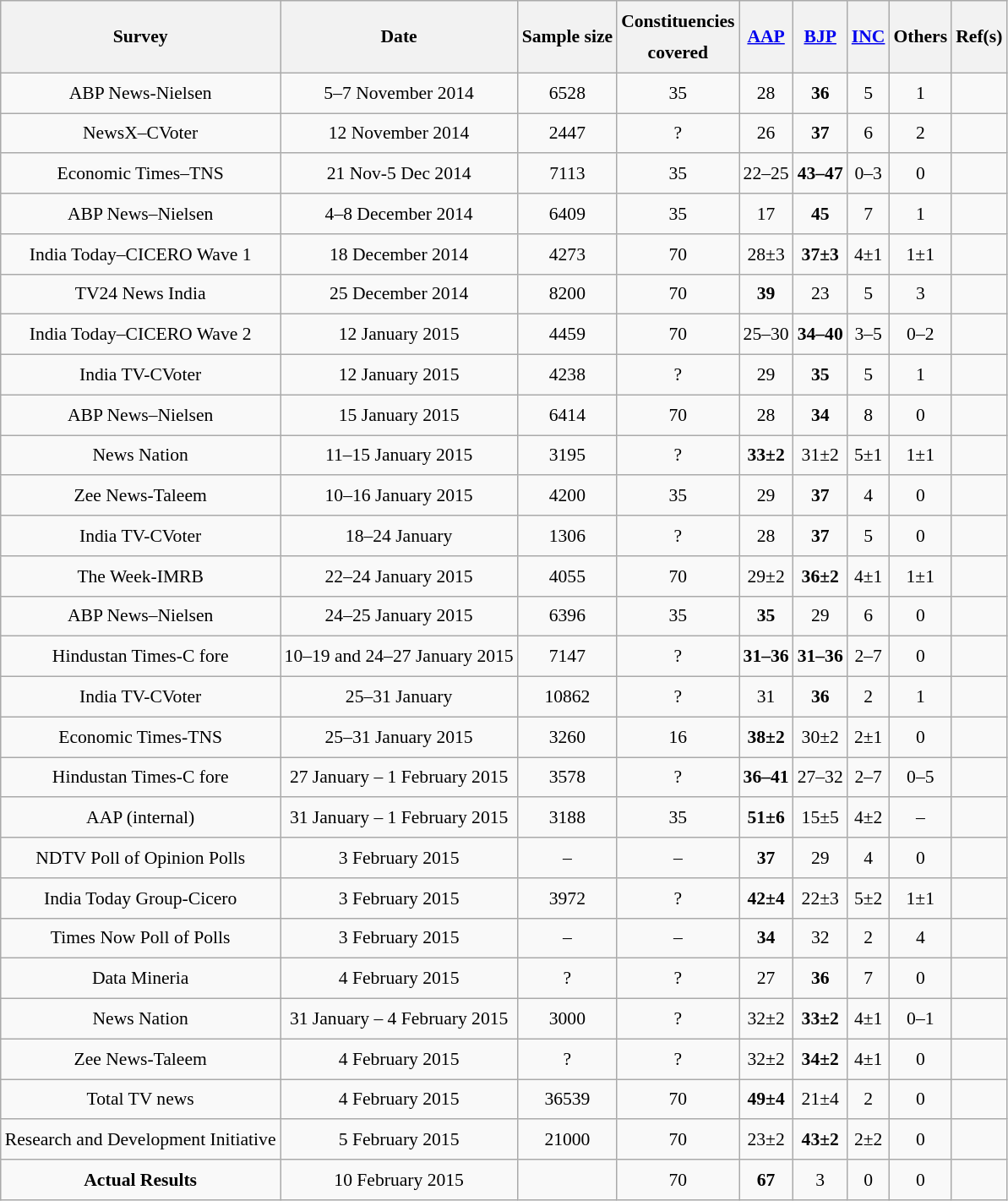<table class="wikitable sortable" style="text-align:center;font-size:90%;line-height:25px;">
<tr>
<th>Survey</th>
<th>Date</th>
<th>Sample size</th>
<th>Constituencies<br>covered</th>
<th><a href='#'>AAP</a></th>
<th><a href='#'>BJP</a></th>
<th><a href='#'>INC</a></th>
<th>Others</th>
<th class="unsortable">Ref(s)</th>
</tr>
<tr>
<td>ABP News-Nielsen</td>
<td data-sort-value="20141107">5–7 November 2014</td>
<td>6528</td>
<td>35</td>
<td>28</td>
<td><strong>36</strong></td>
<td>5</td>
<td>1</td>
<td></td>
</tr>
<tr>
<td>NewsX–CVoter</td>
<td data-sort-value="20141112">12 November 2014</td>
<td>2447</td>
<td>?</td>
<td>26</td>
<td><strong>37</strong></td>
<td>6</td>
<td>2</td>
<td></td>
</tr>
<tr>
<td>Economic Times–TNS</td>
<td data-sort-value="20141205">21 Nov-5 Dec 2014</td>
<td>7113</td>
<td>35</td>
<td data-sort-value="23.5">22–25</td>
<td data-sort-value="45"><strong>43–47</strong></td>
<td data-sort-value="1.5">0–3</td>
<td>0</td>
<td></td>
</tr>
<tr>
<td>ABP News–Nielsen</td>
<td data-sort-value="20141208">4–8 December 2014</td>
<td>6409</td>
<td>35</td>
<td>17</td>
<td><strong>45</strong></td>
<td>7</td>
<td>1</td>
<td></td>
</tr>
<tr>
<td>India Today–CICERO Wave 1</td>
<td data-sort-value="20141218">18 December 2014</td>
<td>4273</td>
<td>70</td>
<td data-sort-value="28">28±3</td>
<td data-sort-value="37"><strong>37±3</strong></td>
<td data-sort-value="4">4±1</td>
<td data-sort-value="1">1±1</td>
<td></td>
</tr>
<tr>
<td>TV24 News India</td>
<td data-sort-value="20141225">25 December 2014</td>
<td>8200</td>
<td>70</td>
<td><strong>39</strong></td>
<td>23</td>
<td>5</td>
<td>3</td>
<td></td>
</tr>
<tr>
<td>India Today–CICERO Wave 2</td>
<td data-sort-value="20150112">12 January 2015</td>
<td>4459</td>
<td>70</td>
<td data-sort-value="27.5">25–30</td>
<td data-sort-value="37"><strong>34–40</strong></td>
<td data-sort-value="4">3–5</td>
<td data-sort-value="1">0–2</td>
<td></td>
</tr>
<tr>
<td>India TV-CVoter</td>
<td data-sort-value="20150112">12 January 2015</td>
<td>4238</td>
<td>?</td>
<td>29</td>
<td><strong>35</strong></td>
<td>5</td>
<td>1</td>
<td></td>
</tr>
<tr>
<td>ABP News–Nielsen</td>
<td data-sort-value="20150115">15 January 2015</td>
<td>6414</td>
<td>70</td>
<td>28</td>
<td><strong>34</strong></td>
<td>8</td>
<td>0</td>
<td></td>
</tr>
<tr>
<td>News Nation</td>
<td data-sort-value="20150115">11–15 January 2015</td>
<td>3195</td>
<td>?</td>
<td data-sort-value="33"><strong>33±2</strong></td>
<td data-sort-value="31">31±2</td>
<td data-sort-value="5">5±1</td>
<td data-sort-value="1">1±1</td>
<td></td>
</tr>
<tr>
<td>Zee News-Taleem</td>
<td data-sort-value="20150116">10–16 January 2015</td>
<td>4200</td>
<td>35</td>
<td>29</td>
<td><strong>37</strong></td>
<td>4</td>
<td>0</td>
<td></td>
</tr>
<tr>
<td>India TV-CVoter</td>
<td data-sort-value="20150124">18–24 January</td>
<td>1306</td>
<td>?</td>
<td>28</td>
<td><strong>37</strong></td>
<td>5</td>
<td>0</td>
<td></td>
</tr>
<tr>
<td>The Week-IMRB</td>
<td data-sort-value="20150124">22–24 January 2015</td>
<td>4055</td>
<td>70</td>
<td data-sort-value="29">29±2</td>
<td data-sort-value="36"><strong>36±2</strong></td>
<td data-sort-value="4">4±1</td>
<td data-sort-value="1">1±1</td>
<td></td>
</tr>
<tr>
<td>ABP News–Nielsen</td>
<td data-sort-value="20150125">24–25 January 2015</td>
<td>6396</td>
<td>35</td>
<td><strong>35</strong></td>
<td>29</td>
<td>6</td>
<td>0</td>
<td></td>
</tr>
<tr>
<td>Hindustan Times-C fore</td>
<td data-sort-value="20150127">10–19 and 24–27 January 2015</td>
<td>7147</td>
<td>?</td>
<td data-sort-value="33.5"><strong>31–36</strong></td>
<td data-sort-value="33.5"><strong>31–36</strong></td>
<td data-sort-value="4.5">2–7</td>
<td>0</td>
<td></td>
</tr>
<tr>
<td>India TV-CVoter</td>
<td data-sort-value="20150131">25–31 January</td>
<td>10862</td>
<td>?</td>
<td>31</td>
<td><strong>36</strong></td>
<td>2</td>
<td>1</td>
<td></td>
</tr>
<tr>
<td>Economic Times-TNS</td>
<td data-sort-value="20150131">25–31 January 2015</td>
<td>3260</td>
<td>16</td>
<td data-sort-value="38"><strong>38±2</strong></td>
<td data-sort-value="30">30±2</td>
<td data-sort-value="2">2±1</td>
<td>0</td>
<td></td>
</tr>
<tr>
<td>Hindustan Times-C fore</td>
<td data-sort-value="20150201">27 January – 1 February 2015</td>
<td>3578</td>
<td>?</td>
<td data-sort-value="38.5"><strong>36–41</strong></td>
<td data-sort-value="29.5">27–32</td>
<td data-sort-value="4.5">2–7</td>
<td data-sort-value="2.5">0–5</td>
<td></td>
</tr>
<tr>
<td>AAP (internal)</td>
<td data-sort-value="20150201">31 January – 1 February 2015</td>
<td>3188</td>
<td>35</td>
<td data-sort-value="51"><strong>51±6</strong></td>
<td data-sort-value="15">15±5</td>
<td data-sort-value="4">4±2</td>
<td data-sort-value="0">–</td>
<td></td>
</tr>
<tr>
<td>NDTV Poll of Opinion Polls<br></td>
<td data-sort-value="20150203">3 February 2015</td>
<td>–</td>
<td>–</td>
<td><strong> 37</strong></td>
<td>29</td>
<td>4</td>
<td>0</td>
<td></td>
</tr>
<tr>
<td>India Today Group-Cicero</td>
<td data-sort-value="20150203">3 February 2015</td>
<td>3972</td>
<td>?</td>
<td data-sort-value="42"><strong>42±4</strong></td>
<td data-sort-value="22">22±3</td>
<td data-sort-value="5">5±2</td>
<td data-sort-value="1">1±1</td>
<td></td>
</tr>
<tr>
<td>Times Now Poll of Polls<br></td>
<td data-sort-value="20150203">3 February 2015</td>
<td>–</td>
<td>–</td>
<td data-sort-value="34"><strong>34</strong></td>
<td>32</td>
<td>2</td>
<td>4</td>
<td></td>
</tr>
<tr>
<td>Data Mineria</td>
<td data-sort-value="20150204">4 February 2015</td>
<td>?</td>
<td>?</td>
<td>27</td>
<td><strong>36</strong></td>
<td>7</td>
<td>0</td>
<td></td>
</tr>
<tr>
<td>News Nation</td>
<td data-sort-value="20150204">31 January – 4 February 2015</td>
<td>3000</td>
<td>?</td>
<td data-sort-value="32">32±2</td>
<td data-sort-value="33"><strong>33±2</strong></td>
<td data-sort-value="4">4±1</td>
<td data-sort-value="0.5">0–1</td>
<td></td>
</tr>
<tr>
<td>Zee News-Taleem</td>
<td data-sort-value="20150204">4 February 2015</td>
<td>?</td>
<td>?</td>
<td data-sort-value="32">32±2</td>
<td data-sort-value="34"><strong>34±2</strong></td>
<td data-sort-value="4">4±1</td>
<td data-sort-value="0">0</td>
<td></td>
</tr>
<tr>
<td>Total TV news</td>
<td data-sort-value="20150204">4 February 2015</td>
<td>36539</td>
<td>70</td>
<td data-sort-value="49"><strong>49±4</strong></td>
<td data-sort-value="21">21±4</td>
<td data-sort-value="2">2</td>
<td data-sort-value="0">0</td>
<td></td>
</tr>
<tr>
<td>Research and Development Initiative</td>
<td data-sort-value="20150205">5 February 2015</td>
<td>21000</td>
<td>70</td>
<td data-sort-value="23">23±2</td>
<td data-sort-value="43"><strong>43±2</strong></td>
<td data-sort-value="2">2±2</td>
<td data-sort-value="0">0</td>
<td></td>
</tr>
<tr>
<td><strong>Actual Results</strong></td>
<td data-sort-value="20150210">10 February 2015</td>
<td></td>
<td>70</td>
<td data-sort-value="67"><strong>67</strong></td>
<td data-sort-value="3">3</td>
<td data-sort-value="0">0</td>
<td data-sort-value="0">0</td>
<td></td>
</tr>
</table>
